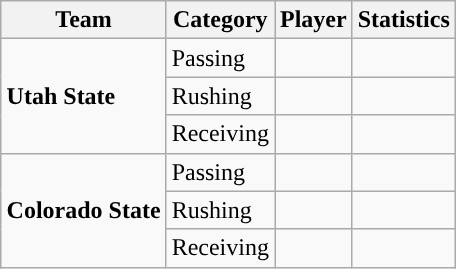<table class="wikitable" style="float: right;">
<tr>
<th>Team</th>
<th>Category</th>
<th>Player</th>
<th>Statistics</th>
</tr>
<tr>
<td rowspan=3><strong>Utah State</strong></td>
<td>Passing</td>
<td></td>
<td></td>
</tr>
<tr>
<td>Rushing</td>
<td></td>
<td></td>
</tr>
<tr>
<td>Receiving</td>
<td></td>
<td></td>
</tr>
<tr>
<td rowspan=3><strong>Colorado State</strong></td>
<td>Passing</td>
<td></td>
<td></td>
</tr>
<tr>
<td>Rushing</td>
<td></td>
<td></td>
</tr>
<tr>
<td>Receiving</td>
<td></td>
<td></td>
</tr>
</table>
